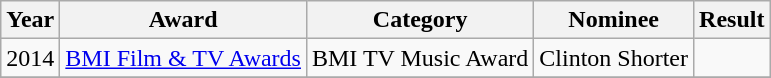<table class="wikitable sortable plainrowheaders" style="text-align:center;">
<tr>
<th>Year</th>
<th>Award</th>
<th>Category</th>
<th>Nominee</th>
<th>Result</th>
</tr>
<tr>
<td>2014</td>
<td><a href='#'>BMI Film & TV Awards</a></td>
<td>BMI TV Music Award</td>
<td>Clinton Shorter</td>
<td></td>
</tr>
<tr>
</tr>
</table>
